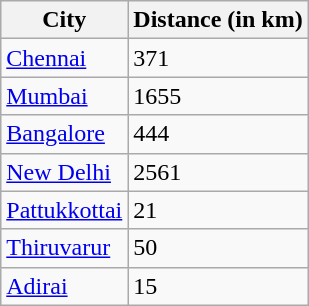<table class="wikitable sortable">
<tr>
<th>City</th>
<th>Distance (in km)</th>
</tr>
<tr>
<td><a href='#'>Chennai</a></td>
<td>371</td>
</tr>
<tr>
<td><a href='#'>Mumbai</a></td>
<td>1655</td>
</tr>
<tr>
<td><a href='#'>Bangalore</a></td>
<td>444</td>
</tr>
<tr>
<td><a href='#'>New Delhi</a></td>
<td>2561</td>
</tr>
<tr>
<td><a href='#'>Pattukkottai</a></td>
<td>21</td>
</tr>
<tr>
<td><a href='#'>Thiruvarur</a></td>
<td>50</td>
</tr>
<tr>
<td><a href='#'>Adirai</a></td>
<td>15</td>
</tr>
</table>
